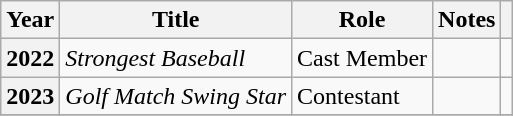<table class="wikitable sortable plainrowheaders">
<tr>
<th scope="col">Year</th>
<th scope="col">Title</th>
<th scope="col">Role</th>
<th scope="col">Notes</th>
<th scope="col" class="unsortable"></th>
</tr>
<tr>
<th scope="row">2022</th>
<td><em>Strongest Baseball</em></td>
<td>Cast Member</td>
<td></td>
<td></td>
</tr>
<tr>
<th scope="row">2023</th>
<td><em>Golf Match Swing Star</em></td>
<td>Contestant</td>
<td></td>
<td></td>
</tr>
<tr>
</tr>
</table>
